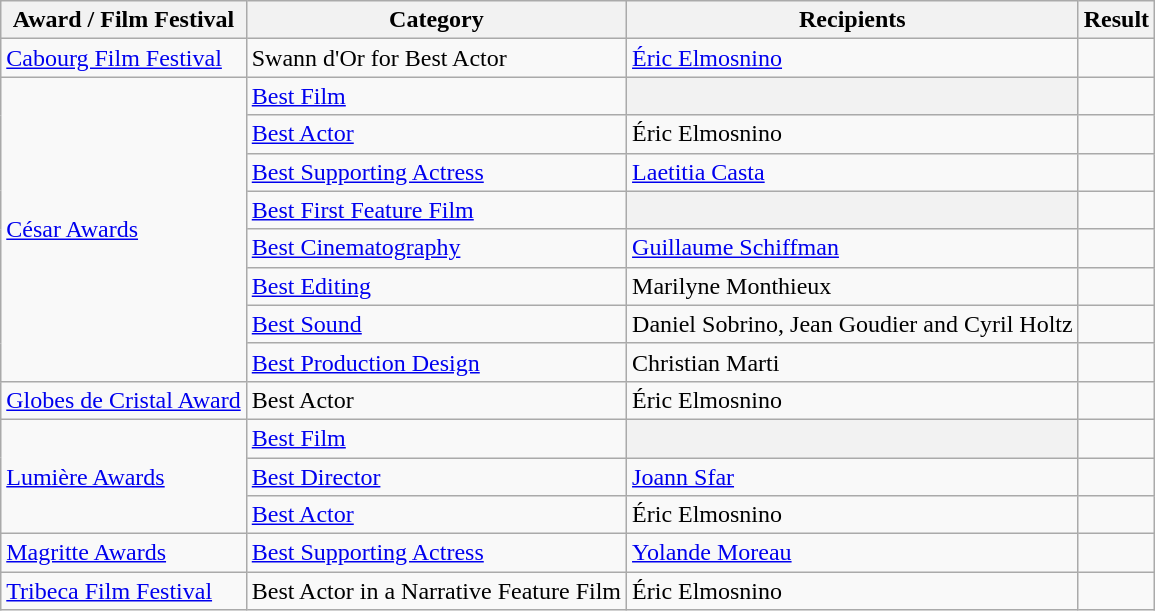<table class="wikitable plainrowheaders sortable">
<tr>
<th scope="col">Award / Film Festival</th>
<th scope="col">Category</th>
<th scope="col">Recipients</th>
<th scope="col">Result</th>
</tr>
<tr>
<td><a href='#'>Cabourg Film Festival</a></td>
<td>Swann d'Or for Best Actor</td>
<td><a href='#'>Éric Elmosnino</a></td>
<td></td>
</tr>
<tr>
<td rowspan=8><a href='#'>César Awards</a></td>
<td><a href='#'>Best Film</a></td>
<th></th>
<td></td>
</tr>
<tr>
<td><a href='#'>Best Actor</a></td>
<td>Éric Elmosnino</td>
<td></td>
</tr>
<tr>
<td><a href='#'>Best Supporting Actress</a></td>
<td><a href='#'>Laetitia Casta</a></td>
<td></td>
</tr>
<tr>
<td><a href='#'>Best First Feature Film</a></td>
<th></th>
<td></td>
</tr>
<tr>
<td><a href='#'>Best Cinematography</a></td>
<td><a href='#'>Guillaume Schiffman</a></td>
<td></td>
</tr>
<tr>
<td><a href='#'>Best Editing</a></td>
<td>Marilyne Monthieux</td>
<td></td>
</tr>
<tr>
<td><a href='#'>Best Sound</a></td>
<td>Daniel Sobrino, Jean Goudier and Cyril Holtz</td>
<td></td>
</tr>
<tr>
<td><a href='#'>Best Production Design</a></td>
<td>Christian Marti</td>
<td></td>
</tr>
<tr>
<td><a href='#'>Globes de Cristal Award</a></td>
<td>Best Actor</td>
<td>Éric Elmosnino</td>
<td></td>
</tr>
<tr>
<td rowspan=3><a href='#'>Lumière Awards</a></td>
<td><a href='#'>Best Film</a></td>
<th></th>
<td></td>
</tr>
<tr>
<td><a href='#'>Best Director</a></td>
<td><a href='#'>Joann Sfar</a></td>
<td></td>
</tr>
<tr>
<td><a href='#'>Best Actor</a></td>
<td>Éric Elmosnino</td>
<td></td>
</tr>
<tr>
<td><a href='#'>Magritte Awards</a></td>
<td><a href='#'>Best Supporting Actress</a></td>
<td><a href='#'>Yolande Moreau</a></td>
<td></td>
</tr>
<tr>
<td><a href='#'>Tribeca Film Festival</a></td>
<td>Best Actor in a Narrative Feature Film</td>
<td>Éric Elmosnino</td>
<td></td>
</tr>
</table>
